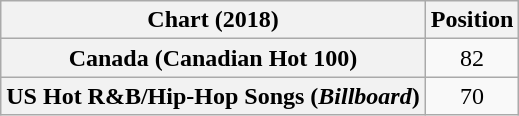<table class="wikitable plainrowheaders" style="text-align:center">
<tr>
<th scope="col">Chart (2018)</th>
<th scope="col">Position</th>
</tr>
<tr>
<th scope="row">Canada (Canadian Hot 100)</th>
<td>82</td>
</tr>
<tr>
<th scope="row">US Hot R&B/Hip-Hop Songs (<em>Billboard</em>)</th>
<td>70</td>
</tr>
</table>
